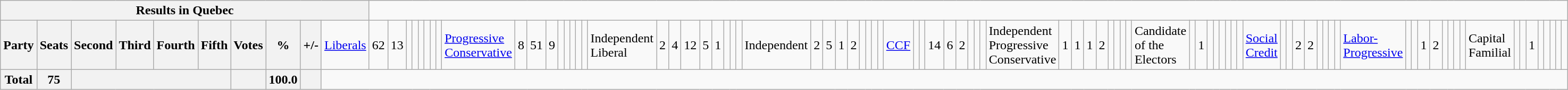<table class="wikitable">
<tr>
<th colspan=11>Results in Quebec</th>
</tr>
<tr>
<th colspan=2>Party</th>
<th>Seats</th>
<th>Second</th>
<th>Third</th>
<th>Fourth</th>
<th>Fifth</th>
<th>Votes</th>
<th>%</th>
<th>+/-<br></th>
<td><a href='#'>Liberals</a></td>
<td align="right">62</td>
<td align="right">13</td>
<td align="right"></td>
<td align="right"></td>
<td align="right"></td>
<td align="right"></td>
<td align="right"></td>
<td align="right"><br></td>
<td><a href='#'>Progressive Conservative</a></td>
<td align="right">8</td>
<td align="right">51</td>
<td align="right">9</td>
<td align="right"></td>
<td align="right"></td>
<td align="right"></td>
<td align="right"></td>
<td align="right"><br></td>
<td>Independent Liberal</td>
<td align="right">2</td>
<td align="right">4</td>
<td align="right">12</td>
<td align="right">5</td>
<td align="right">1</td>
<td align="right"></td>
<td align="right"></td>
<td align="right"><br></td>
<td>Independent</td>
<td align="right">2</td>
<td align="right">5</td>
<td align="right">1</td>
<td align="right">2</td>
<td align="right"></td>
<td align="right"></td>
<td align="right"></td>
<td align="right"><br></td>
<td><a href='#'>CCF</a></td>
<td align="right"></td>
<td align="right"></td>
<td align="right">14</td>
<td align="right">6</td>
<td align="right">2</td>
<td align="right"></td>
<td align="right"></td>
<td align="right"><br></td>
<td>Independent Progressive Conservative</td>
<td align="right">1</td>
<td align="right">1</td>
<td align="right">1</td>
<td align="right">2</td>
<td align="right"></td>
<td align="right"></td>
<td align="right"></td>
<td align="right"><br></td>
<td>Candidate of the Electors</td>
<td align="right"></td>
<td align="right">1</td>
<td align="right"></td>
<td align="right"></td>
<td align="right"></td>
<td align="right"></td>
<td align="right"></td>
<td align="right"><br></td>
<td><a href='#'>Social Credit</a></td>
<td align="right"></td>
<td align="right"></td>
<td align="right">2</td>
<td align="right">2</td>
<td align="right"></td>
<td align="right"></td>
<td align="right"></td>
<td align="right"><br></td>
<td><a href='#'>Labor-Progressive</a></td>
<td align="right"></td>
<td align="right"></td>
<td align="right">1</td>
<td align="right">2</td>
<td align="right"></td>
<td align="right"></td>
<td align="right"></td>
<td align="right"><br></td>
<td>Capital Familial</td>
<td align="right"></td>
<td align="right"></td>
<td align="right">1</td>
<td align="right"></td>
<td align="right"></td>
<td align="right"></td>
<td align="right"></td>
<td align="right"></td>
</tr>
<tr>
<th colspan="2">Total</th>
<th>75</th>
<th colspan="4"></th>
<th></th>
<th>100.0</th>
<th></th>
</tr>
</table>
